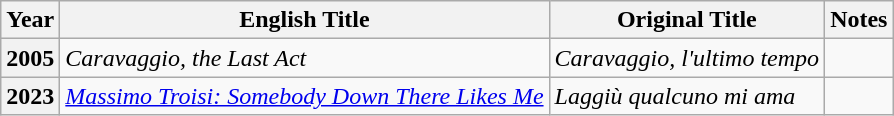<table class="wikitable">
<tr>
<th>Year</th>
<th>English Title</th>
<th>Original Title</th>
<th>Notes</th>
</tr>
<tr>
<th>2005</th>
<td><em>Caravaggio, the Last Act</em></td>
<td><em>Caravaggio, l'ultimo tempo</em></td>
<td></td>
</tr>
<tr>
<th>2023</th>
<td><em><a href='#'>Massimo Troisi: Somebody Down There Likes Me</a></em></td>
<td><em>Laggiù qualcuno mi ama</em></td>
<td></td>
</tr>
</table>
